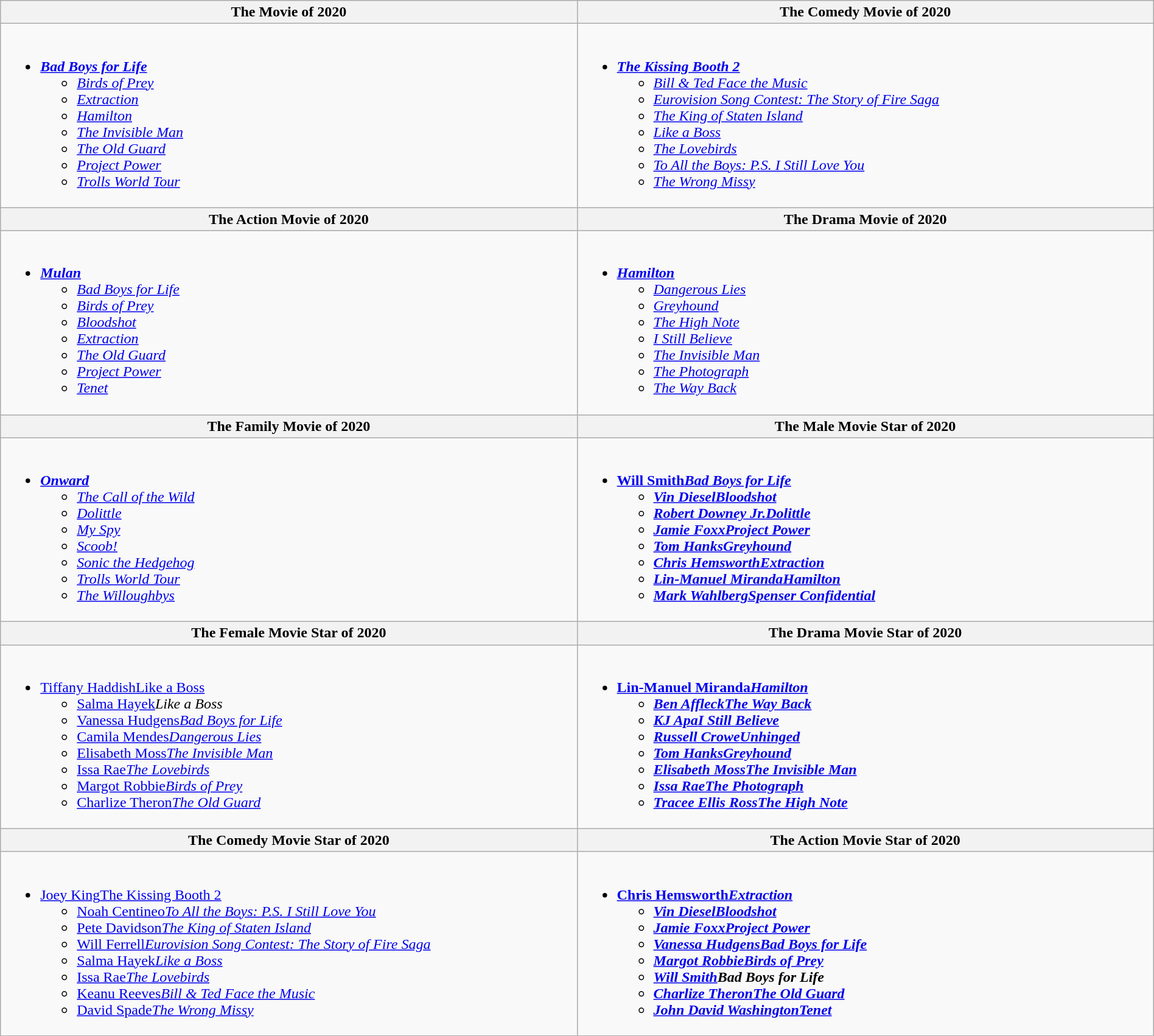<table class="wikitable" style="width:100%;">
<tr>
<th style="width:50%">The Movie of 2020</th>
<th style="width:50%">The Comedy Movie of 2020</th>
</tr>
<tr>
<td valign="top"><br><ul><li><strong><em><a href='#'>Bad Boys for Life</a></em></strong><ul><li><em><a href='#'>Birds of Prey</a></em></li><li><em><a href='#'>Extraction</a></em></li><li><em><a href='#'>Hamilton</a></em></li><li><em><a href='#'>The Invisible Man</a></em></li><li><em><a href='#'>The Old Guard</a></em></li><li><em><a href='#'>Project Power</a></em></li><li><em><a href='#'>Trolls World Tour</a></em></li></ul></li></ul></td>
<td valign="top"><br><ul><li><strong><em><a href='#'>The Kissing Booth 2</a></em></strong><ul><li><em><a href='#'>Bill & Ted Face the Music</a></em></li><li><em><a href='#'>Eurovision Song Contest: The Story of Fire Saga</a></em></li><li><em><a href='#'>The King of Staten Island</a></em></li><li><em><a href='#'>Like a Boss</a></em></li><li><em><a href='#'>The Lovebirds</a></em></li><li><em><a href='#'>To All the Boys: P.S. I Still Love You</a></em></li><li><em><a href='#'>The Wrong Missy</a></em></li></ul></li></ul></td>
</tr>
<tr>
<th style="width:50%">The Action Movie of 2020</th>
<th style="width:50%">The Drama Movie of 2020</th>
</tr>
<tr>
<td valign="top"><br><ul><li><strong><em><a href='#'>Mulan</a></em></strong><ul><li><em><a href='#'>Bad Boys for Life</a></em></li><li><em><a href='#'>Birds of Prey</a></em></li><li><em><a href='#'>Bloodshot</a></em></li><li><em><a href='#'>Extraction</a></em></li><li><em><a href='#'>The Old Guard</a></em></li><li><em><a href='#'>Project Power</a></em></li><li><em><a href='#'>Tenet</a></em></li></ul></li></ul></td>
<td valign="top"><br><ul><li><strong><em><a href='#'>Hamilton</a></em></strong><ul><li><em><a href='#'>Dangerous Lies</a></em></li><li><em><a href='#'>Greyhound</a></em></li><li><em><a href='#'>The High Note</a></em></li><li><em><a href='#'>I Still Believe</a></em></li><li><em><a href='#'>The Invisible Man</a></em></li><li><em><a href='#'>The Photograph</a></em></li><li><em><a href='#'>The Way Back</a></em></li></ul></li></ul></td>
</tr>
<tr>
<th style="width:50%">The Family Movie of 2020</th>
<th style="width:50%">The Male Movie Star of 2020</th>
</tr>
<tr>
<td valign="top"><br><ul><li><strong><em><a href='#'>Onward</a></em></strong><ul><li><em><a href='#'>The Call of the Wild</a></em></li><li><em><a href='#'>Dolittle</a></em></li><li><em><a href='#'>My Spy</a></em></li><li><em><a href='#'>Scoob!</a></em></li><li><em><a href='#'>Sonic the Hedgehog</a></em></li><li><em><a href='#'>Trolls World Tour</a></em></li><li><em><a href='#'>The Willoughbys</a></em></li></ul></li></ul></td>
<td valign="top"><br><ul><li><strong><a href='#'>Will Smith</a><em><a href='#'>Bad Boys for Life</a><strong><em><ul><li><a href='#'>Vin Diesel</a></em><a href='#'>Bloodshot</a><em></li><li><a href='#'>Robert Downey Jr.</a></em><a href='#'>Dolittle</a><em></li><li><a href='#'>Jamie Foxx</a></em><a href='#'>Project Power</a><em></li><li><a href='#'>Tom Hanks</a></em><a href='#'>Greyhound</a><em></li><li><a href='#'>Chris Hemsworth</a></em><a href='#'>Extraction</a><em></li><li><a href='#'>Lin-Manuel Miranda</a></em><a href='#'>Hamilton</a><em></li><li><a href='#'>Mark Wahlberg</a></em><a href='#'>Spenser Confidential</a><em></li></ul></li></ul></td>
</tr>
<tr>
<th style="width:50%">The Female Movie Star of 2020</th>
<th style="width:50%">The Drama Movie Star of 2020</th>
</tr>
<tr>
<td valign="top"><br><ul><li></strong><a href='#'>Tiffany Haddish</a></em><a href='#'>Like a Boss</a></em></strong><ul><li><a href='#'>Salma Hayek</a><em>Like a Boss</em></li><li><a href='#'>Vanessa Hudgens</a><em><a href='#'>Bad Boys for Life</a></em></li><li><a href='#'>Camila Mendes</a><em><a href='#'>Dangerous Lies</a></em></li><li><a href='#'>Elisabeth Moss</a><em><a href='#'>The Invisible Man</a></em></li><li><a href='#'>Issa Rae</a><em><a href='#'>The Lovebirds</a></em></li><li><a href='#'>Margot Robbie</a><em><a href='#'>Birds of Prey</a></em></li><li><a href='#'>Charlize Theron</a><em><a href='#'>The Old Guard</a></em></li></ul></li></ul></td>
<td valign="top"><br><ul><li><strong><a href='#'>Lin-Manuel Miranda</a><em><a href='#'>Hamilton</a><strong><em><ul><li><a href='#'>Ben Affleck</a></em><a href='#'>The Way Back</a><em></li><li><a href='#'>KJ Apa</a></em><a href='#'>I Still Believe</a><em></li><li><a href='#'>Russell Crowe</a></em><a href='#'>Unhinged</a><em></li><li><a href='#'>Tom Hanks</a></em><a href='#'>Greyhound</a><em></li><li><a href='#'>Elisabeth Moss</a></em><a href='#'>The Invisible Man</a><em></li><li><a href='#'>Issa Rae</a></em><a href='#'>The Photograph</a><em></li><li><a href='#'>Tracee Ellis Ross</a></em><a href='#'>The High Note</a><em></li></ul></li></ul></td>
</tr>
<tr>
<th style="width:50%">The Comedy Movie Star of 2020</th>
<th style="width:50%">The Action Movie Star of 2020</th>
</tr>
<tr>
<td valign="top"><br><ul><li></strong><a href='#'>Joey King</a></em><a href='#'>The Kissing Booth 2</a></em></strong><ul><li><a href='#'>Noah Centineo</a><em><a href='#'>To All the Boys: P.S. I Still Love You</a></em></li><li><a href='#'>Pete Davidson</a><em><a href='#'>The King of Staten Island</a></em></li><li><a href='#'>Will Ferrell</a><em><a href='#'>Eurovision Song Contest: The Story of Fire Saga</a></em></li><li><a href='#'>Salma Hayek</a><em><a href='#'>Like a Boss</a></em></li><li><a href='#'>Issa Rae</a><em><a href='#'>The Lovebirds</a></em></li><li><a href='#'>Keanu Reeves</a><em><a href='#'>Bill & Ted Face the Music</a></em></li><li><a href='#'>David Spade</a><em><a href='#'>The Wrong Missy</a></em></li></ul></li></ul></td>
<td valign="top"><br><ul><li><strong><a href='#'>Chris Hemsworth</a><em><a href='#'>Extraction</a><strong><em><ul><li><a href='#'>Vin Diesel</a></em><a href='#'>Bloodshot</a><em></li><li><a href='#'>Jamie Foxx</a></em><a href='#'>Project Power</a><em></li><li><a href='#'>Vanessa Hudgens</a></em><a href='#'>Bad Boys for Life</a><em></li><li><a href='#'>Margot Robbie</a></em><a href='#'>Birds of Prey</a><em></li><li><a href='#'>Will Smith</a></em>Bad Boys for Life<em></li><li><a href='#'>Charlize Theron</a></em><a href='#'>The Old Guard</a><em></li><li><a href='#'>John David Washington</a></em><a href='#'>Tenet</a><em></li></ul></li></ul></td>
</tr>
</table>
